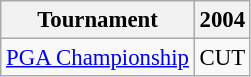<table class="wikitable" style="font-size:95%;">
<tr>
<th>Tournament</th>
<th>2004</th>
</tr>
<tr>
<td><a href='#'>PGA Championship</a></td>
<td align="center">CUT</td>
</tr>
</table>
